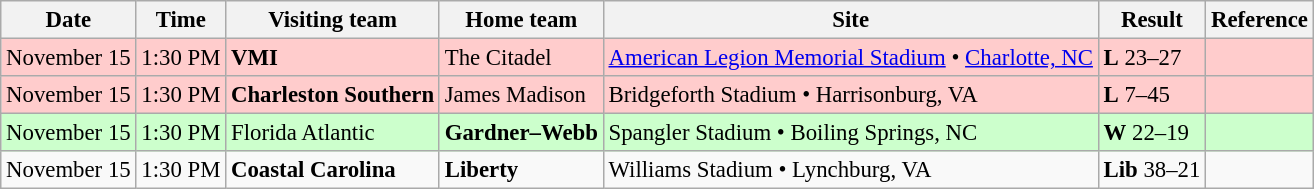<table class="wikitable" style="font-size:95%;">
<tr>
<th>Date</th>
<th>Time</th>
<th>Visiting team</th>
<th>Home team</th>
<th>Site</th>
<th>Result</th>
<th class="unsortable">Reference</th>
</tr>
<tr bgcolor=ffcccc>
<td>November 15</td>
<td>1:30 PM</td>
<td><strong>VMI</strong></td>
<td>The Citadel</td>
<td><a href='#'>American Legion Memorial Stadium</a> • <a href='#'>Charlotte, NC</a></td>
<td><strong>L</strong> 23–27</td>
<td></td>
</tr>
<tr bgcolor=ffcccc>
<td>November 15</td>
<td>1:30 PM</td>
<td><strong>Charleston Southern</strong></td>
<td>James Madison</td>
<td>Bridgeforth Stadium • Harrisonburg, VA</td>
<td><strong>L</strong> 7–45</td>
<td></td>
</tr>
<tr bgcolor=ccffcc>
<td>November 15</td>
<td>1:30 PM</td>
<td>Florida Atlantic</td>
<td><strong>Gardner–Webb</strong></td>
<td>Spangler Stadium • Boiling Springs, NC</td>
<td><strong>W</strong> 22–19</td>
<td></td>
</tr>
<tr bgcolor=>
<td>November 15</td>
<td>1:30 PM</td>
<td><strong>Coastal Carolina</strong></td>
<td><strong>Liberty</strong></td>
<td>Williams Stadium • Lynchburg, VA</td>
<td><strong>Lib</strong> 38–21</td>
<td></td>
</tr>
</table>
